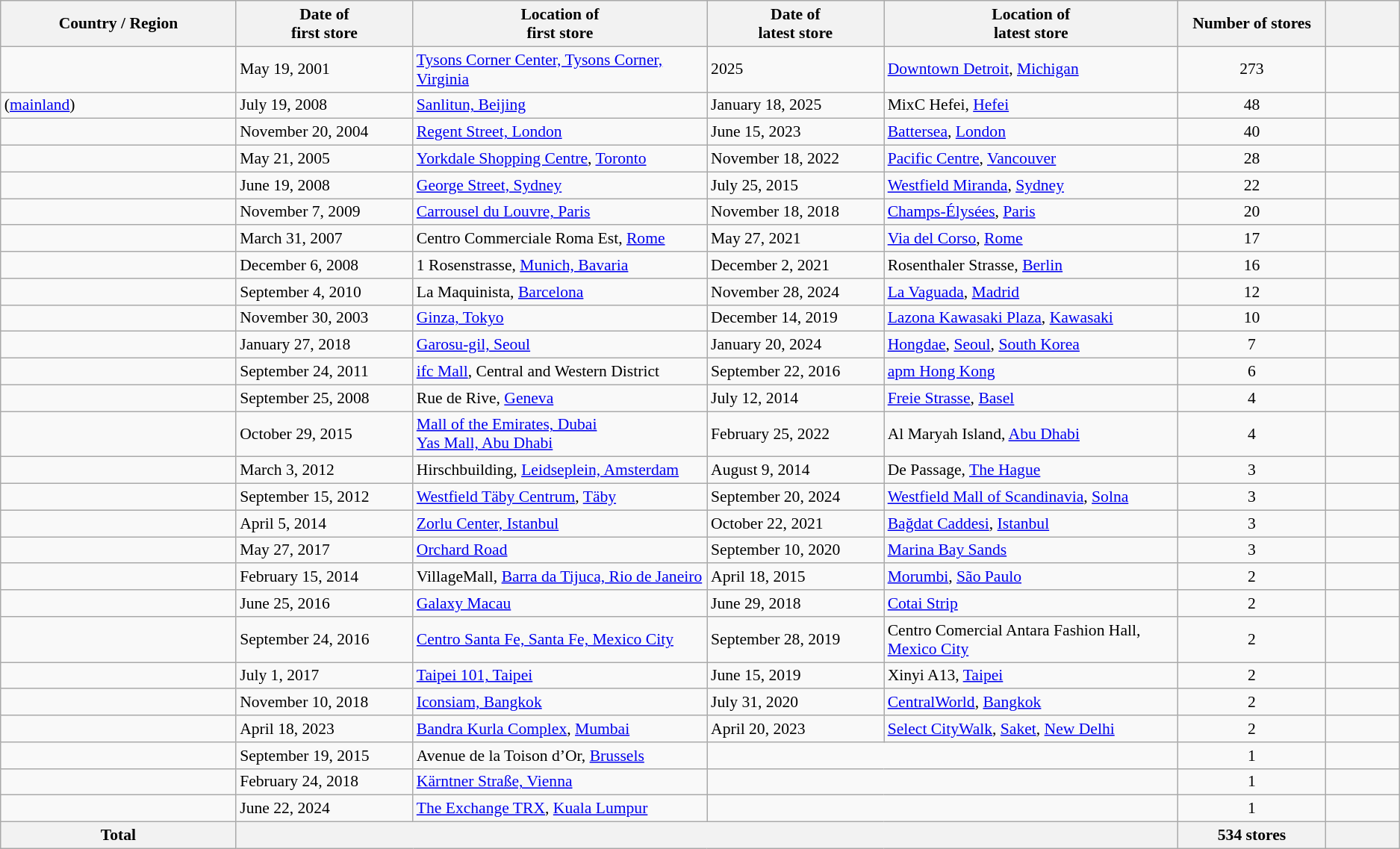<table class="wikitable sortable static-row-numbers static-row-header-text" style="font-size:90%">
<tr>
<th style="width:16%">Country / Region</th>
<th style="width:12%">Date of<br>first store</th>
<th style="width:20%">Location of<br>first store</th>
<th style="width:12%">Date of<br>latest store</th>
<th style="width:20%">Location of<br>latest store</th>
<th style="width:10%">Number of stores</th>
<th class="unsortable" style="width:5%"></th>
</tr>
<tr>
<td></td>
<td>May 19, 2001</td>
<td><a href='#'>Tysons Corner Center, Tysons Corner, Virginia</a></td>
<td>2025</td>
<td><a href='#'>Downtown Detroit</a>, <a href='#'>Michigan</a></td>
<td style="text-align:center">273</td>
<td></td>
</tr>
<tr>
<td> (<a href='#'>mainland</a>)</td>
<td>July 19, 2008</td>
<td><a href='#'>Sanlitun, Beijing</a></td>
<td>January 18, 2025</td>
<td>MixC Hefei, <a href='#'>Hefei</a></td>
<td style="text-align:center">48</td>
<td></td>
</tr>
<tr>
<td></td>
<td>November 20, 2004</td>
<td><a href='#'>Regent Street, London</a></td>
<td>June 15, 2023</td>
<td><a href='#'>Battersea</a>, <a href='#'>London</a></td>
<td style="text-align:center">40</td>
<td></td>
</tr>
<tr>
<td></td>
<td>May 21, 2005</td>
<td><a href='#'>Yorkdale Shopping Centre</a>, <a href='#'>Toronto</a></td>
<td>November 18, 2022</td>
<td><a href='#'>Pacific Centre</a>, <a href='#'>Vancouver</a></td>
<td style="text-align:center">28</td>
<td></td>
</tr>
<tr>
<td></td>
<td>June 19, 2008</td>
<td><a href='#'>George Street, Sydney</a></td>
<td>July 25, 2015</td>
<td><a href='#'>Westfield Miranda</a>, <a href='#'>Sydney</a></td>
<td style="text-align:center">22</td>
<td></td>
</tr>
<tr>
<td></td>
<td>November 7, 2009</td>
<td><a href='#'>Carrousel du Louvre, Paris</a></td>
<td>November 18, 2018</td>
<td><a href='#'>Champs-Élysées</a>, <a href='#'>Paris</a></td>
<td style="text-align:center">20</td>
<td></td>
</tr>
<tr>
<td></td>
<td>March 31, 2007</td>
<td>Centro Commerciale Roma Est, <a href='#'>Rome</a></td>
<td>May 27, 2021</td>
<td><a href='#'>Via del Corso</a>, <a href='#'>Rome</a></td>
<td style="text-align:center">17</td>
<td></td>
</tr>
<tr>
<td></td>
<td>December 6, 2008</td>
<td>1 Rosenstrasse, <a href='#'>Munich, Bavaria</a></td>
<td>December 2, 2021</td>
<td>Rosenthaler Strasse, <a href='#'>Berlin</a></td>
<td style="text-align:center">16</td>
<td></td>
</tr>
<tr>
<td></td>
<td>September 4, 2010</td>
<td>La Maquinista, <a href='#'>Barcelona</a></td>
<td>November 28, 2024</td>
<td><a href='#'>La Vaguada</a>, <a href='#'>Madrid</a></td>
<td style="text-align:center">12</td>
<td></td>
</tr>
<tr>
<td></td>
<td>November 30, 2003</td>
<td><a href='#'>Ginza, Tokyo</a></td>
<td>December 14, 2019</td>
<td><a href='#'>Lazona Kawasaki Plaza</a>, <a href='#'>Kawasaki</a></td>
<td style="text-align:center">10</td>
<td></td>
</tr>
<tr>
<td></td>
<td>January 27, 2018</td>
<td><a href='#'>Garosu-gil, Seoul</a></td>
<td>January 20, 2024</td>
<td><a href='#'>Hongdae</a>, <a href='#'>Seoul</a>, <a href='#'>South Korea</a></td>
<td style="text-align:center">7</td>
<td></td>
</tr>
<tr>
<td></td>
<td>September 24, 2011</td>
<td><a href='#'>ifc Mall</a>, Central and Western District</td>
<td>September 22, 2016</td>
<td><a href='#'>apm Hong Kong</a></td>
<td style="text-align:center">6</td>
<td></td>
</tr>
<tr>
<td></td>
<td>September 25, 2008</td>
<td>Rue de Rive, <a href='#'>Geneva</a></td>
<td>July 12, 2014</td>
<td><a href='#'>Freie Strasse</a>, <a href='#'>Basel</a></td>
<td style="text-align:center">4</td>
<td></td>
</tr>
<tr>
<td></td>
<td>October 29, 2015</td>
<td><a href='#'>Mall of the Emirates, Dubai</a><br><a href='#'>Yas Mall, Abu Dhabi</a></td>
<td>February 25, 2022</td>
<td>Al Maryah Island, <a href='#'>Abu Dhabi</a></td>
<td style="text-align:center">4</td>
<td></td>
</tr>
<tr>
<td></td>
<td>March 3, 2012</td>
<td>Hirschbuilding, <a href='#'>Leidseplein, Amsterdam</a></td>
<td>August 9, 2014</td>
<td>De Passage, <a href='#'>The Hague</a></td>
<td style="text-align:center">3</td>
<td></td>
</tr>
<tr>
<td></td>
<td>September 15, 2012</td>
<td><a href='#'>Westfield Täby Centrum</a>, <a href='#'>Täby</a></td>
<td>September 20, 2024</td>
<td><a href='#'>Westfield Mall of Scandinavia</a>, <a href='#'>Solna</a></td>
<td style="text-align:center">3</td>
<td></td>
</tr>
<tr>
<td></td>
<td>April 5, 2014</td>
<td><a href='#'>Zorlu Center, Istanbul</a></td>
<td>October 22, 2021</td>
<td><a href='#'>Bağdat Caddesi</a>, <a href='#'>Istanbul</a></td>
<td style="text-align:center">3</td>
<td></td>
</tr>
<tr>
<td></td>
<td>May 27, 2017</td>
<td><a href='#'>Orchard Road</a></td>
<td>September 10, 2020</td>
<td><a href='#'>Marina Bay Sands</a></td>
<td style="text-align:center">3</td>
<td></td>
</tr>
<tr>
<td></td>
<td>February 15, 2014</td>
<td>VillageMall, <a href='#'>Barra da Tijuca, Rio de Janeiro</a></td>
<td>April 18, 2015</td>
<td><a href='#'>Morumbi</a>, <a href='#'>São Paulo</a></td>
<td style="text-align:center">2</td>
<td></td>
</tr>
<tr>
<td></td>
<td>June 25, 2016</td>
<td><a href='#'>Galaxy Macau</a></td>
<td>June 29, 2018</td>
<td><a href='#'>Cotai Strip</a></td>
<td style="text-align:center">2</td>
<td></td>
</tr>
<tr>
<td></td>
<td>September 24, 2016</td>
<td><a href='#'>Centro Santa Fe, Santa Fe, Mexico City</a></td>
<td>September 28, 2019</td>
<td>Centro Comercial Antara Fashion Hall, <a href='#'>Mexico City</a></td>
<td style="text-align:center">2</td>
<td></td>
</tr>
<tr>
<td></td>
<td>July 1, 2017</td>
<td><a href='#'>Taipei 101, Taipei</a></td>
<td>June 15, 2019</td>
<td>Xinyi A13, <a href='#'>Taipei</a></td>
<td style="text-align:center">2</td>
<td></td>
</tr>
<tr>
<td></td>
<td>November 10, 2018</td>
<td><a href='#'>Iconsiam, Bangkok</a></td>
<td>July 31, 2020</td>
<td><a href='#'>CentralWorld</a>, <a href='#'>Bangkok</a></td>
<td style="text-align:center">2</td>
<td></td>
</tr>
<tr>
<td></td>
<td>April 18, 2023</td>
<td><a href='#'>Bandra Kurla Complex</a>, <a href='#'>Mumbai</a></td>
<td>April 20, 2023</td>
<td><a href='#'>Select CityWalk</a>, <a href='#'>Saket</a>, <a href='#'>New Delhi</a></td>
<td style="text-align:center">2</td>
<td></td>
</tr>
<tr>
<td></td>
<td>September 19, 2015</td>
<td>Avenue de la Toison d’Or, <a href='#'>Brussels</a></td>
<td colspan=2></td>
<td style="text-align:center">1</td>
<td></td>
</tr>
<tr>
<td></td>
<td>February 24, 2018</td>
<td><a href='#'>Kärntner Straße, Vienna</a></td>
<td colspan=2></td>
<td style="text-align:center">1</td>
<td></td>
</tr>
<tr>
<td></td>
<td>June 22, 2024</td>
<td><a href='#'>The Exchange TRX</a>, <a href='#'>Kuala Lumpur</a></td>
<td colspan=2></td>
<td style="text-align:center">1</td>
<td></td>
</tr>
<tr>
<th>Total</th>
<th colspan=4></th>
<th>534 stores</th>
<th></th>
</tr>
</table>
